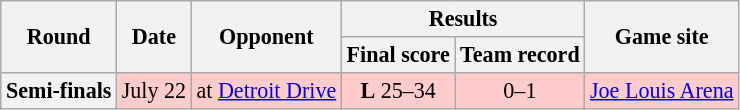<table class="wikitable" style="font-size: 92%;" "align=center">
<tr>
<th rowspan="2">Round</th>
<th rowspan="2">Date</th>
<th rowspan="2">Opponent</th>
<th colspan="2">Results</th>
<th rowspan="2">Game site</th>
</tr>
<tr>
<th>Final score</th>
<th>Team record</th>
</tr>
<tr style="background:#fcc">
<th>Semi-finals</th>
<td style="text-align:center;">July 22</td>
<td style="text-align:center;">at <a href='#'>Detroit Drive</a></td>
<td style="text-align:center;"><strong>L</strong> 25–34</td>
<td style="text-align:center;">0–1</td>
<td style="text-align:center;"><a href='#'>Joe Louis Arena</a></td>
</tr>
</table>
